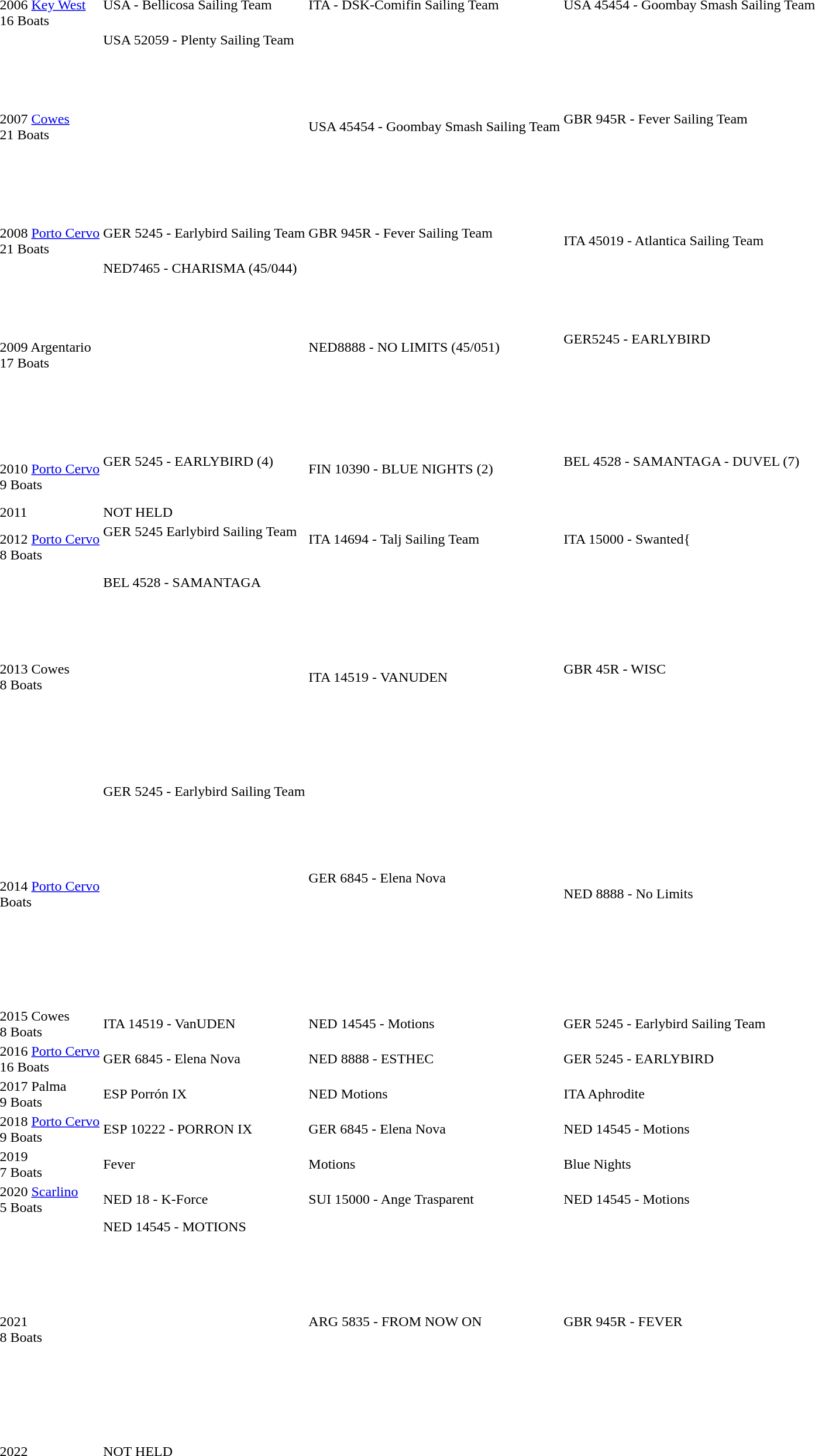<table>
<tr valign=top>
<td>2006 <a href='#'>Key West</a><br>16 Boats</td>
<td>USA - Bellicosa Sailing Team<br></td>
<td>ITA - DSK-Comifin Sailing Team<br></td>
<td>USA 45454 - Goombay Smash Sailing Team<br></td>
<td></td>
</tr>
<tr>
<td>2007 <a href='#'>Cowes</a><br>21 Boats</td>
<td>USA 52059 - Plenty Sailing Team<br><br><br>
<br>
<br>
<br>
<br>
<br>
<br>
<br>
<br>
<br>
</td>
<td>USA 45454 - Goombay Smash Sailing Team<br></td>
<td>GBR 945R - Fever Sailing Team<br><br></td>
<td></td>
</tr>
<tr>
<td>2008 <a href='#'>Porto Cervo</a><br>21 Boats</td>
<td>GER 5245 - Earlybird Sailing Team<br><br></td>
<td>GBR 945R - Fever Sailing Team<br><br></td>
<td>ITA 45019 - Atlantica Sailing Team<br></td>
<td></td>
</tr>
<tr>
<td>2009 Argentario<br>17 Boats</td>
<td>NED7465 - CHARISMA (45/044)<br><br><br>
<br>
<br>
<br>
<br>
<br>
<br>
<br>
<br>
<br>
</td>
<td>NED8888 - NO LIMITS (45/051)<br><br></td>
<td>GER5245 - EARLYBIRD<br><br><br>
</td>
<td></td>
</tr>
<tr>
<td>2010 <a href='#'>Porto Cervo</a><br>9 Boats</td>
<td>GER 5245 - EARLYBIRD (4)<br><br><br>
</td>
<td>FIN 10390 - BLUE NIGHTS (2)<br><br></td>
<td>BEL 4528 - SAMANTAGA - DUVEL (7)<br><br><br>
</td>
<td></td>
</tr>
<tr>
<td>2011</td>
<td colspan=3>NOT HELD</td>
<td></td>
</tr>
<tr>
<td>2012 <a href='#'>Porto Cervo</a><br>8 Boats</td>
<td>GER 5245 Earlybird Sailing Team<br><br><br>
</td>
<td>ITA 14694 - Talj Sailing Team<br><br></td>
<td>ITA 15000 - Swanted{<br><br></td>
<td></td>
</tr>
<tr>
<td>2013 Cowes<br>8 Boats</td>
<td>BEL 4528 - SAMANTAGA <br><br><br>
<br>
<br>
<br>
<br>
<br>
<br>
<br>
<br>
<br>
<br>
</td>
<td>ITA 14519 - VANUDEN<br></td>
<td>GBR 45R - WISC<br><br></td>
<td></td>
</tr>
<tr>
<td>2014 <a href='#'>Porto Cervo</a><br> Boats</td>
<td>GER 5245 - Earlybird Sailing Team<br><br><br>
<br>
<br>
<br>
<br>
<br>
<br>
<br>
<br>
<br>
<br>
<br></td>
<td>GER 6845 - Elena Nova<br><br><br></td>
<td>NED 8888 - No Limits<br></td>
<td></td>
</tr>
<tr>
<td>2015 Cowes<br>8 Boats</td>
<td>ITA 14519 - VanUDEN<br></td>
<td>NED 14545 - Motions<br></td>
<td>GER 5245 - Earlybird Sailing Team<br></td>
<td></td>
</tr>
<tr>
<td>2016 <a href='#'>Porto Cervo</a> <br>16 Boats</td>
<td>GER 6845 - Elena Nova<br></td>
<td>NED 8888 - ESTHEC<br></td>
<td>GER 5245 - EARLYBIRD<br></td>
<td></td>
</tr>
<tr>
<td>2017 Palma <br> 9 Boats</td>
<td>ESP Porrón IX<br></td>
<td>NED Motions<br></td>
<td>ITA Aphrodite<br></td>
<td></td>
</tr>
<tr>
<td>2018 <a href='#'>Porto Cervo</a> <br> 9 Boats</td>
<td>ESP 10222 - PORRON IX<br></td>
<td>GER 6845 - Elena Nova<br></td>
<td>NED 14545 - Motions<br></td>
<td></td>
</tr>
<tr>
<td>2019 <br> 7 Boats</td>
<td>Fever<br></td>
<td>Motions<br></td>
<td>Blue Nights<br></td>
<td></td>
</tr>
<tr>
<td>2020 <a href='#'>Scarlino</a> <br> 5 Boats<br></td>
<td>NED 18 - K-Force<br></td>
<td>SUI 15000 - Ange Trasparent<br></td>
<td>NED 14545 - Motions<br></td>
<td></td>
</tr>
<tr>
<td>2021 <br> 8 Boats</td>
<td>NED 14545 - MOTIONS<br><br><br>
<br>
<br>
<br>
<br>
<br>
<br>
<br>
<br>
<br>
<br>
<br></td>
<td>ARG 5835 - FROM NOW ON<br><br></td>
<td>GBR 945R - FEVER<br><br></td>
<td></td>
</tr>
<tr>
<td>2022</td>
<td colspan=3>NOT HELD</td>
<td></td>
</tr>
<tr>
</tr>
</table>
